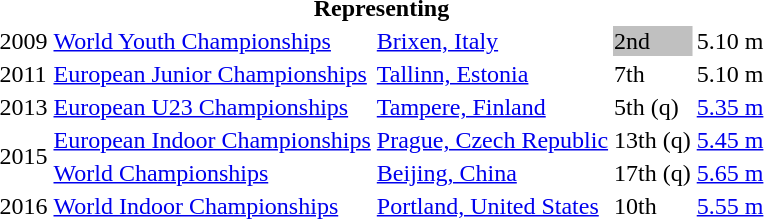<table>
<tr>
<th colspan="6">Representing </th>
</tr>
<tr>
<td>2009</td>
<td><a href='#'>World Youth Championships</a></td>
<td><a href='#'>Brixen, Italy</a></td>
<td bgcolor=silver>2nd</td>
<td>5.10 m</td>
</tr>
<tr>
<td>2011</td>
<td><a href='#'>European Junior Championships</a></td>
<td><a href='#'>Tallinn, Estonia</a></td>
<td>7th</td>
<td>5.10 m</td>
</tr>
<tr>
<td>2013</td>
<td><a href='#'>European U23 Championships</a></td>
<td><a href='#'>Tampere, Finland</a></td>
<td>5th (q)</td>
<td><a href='#'>5.35 m</a></td>
</tr>
<tr>
<td rowspan=2>2015</td>
<td><a href='#'>European Indoor Championships</a></td>
<td><a href='#'>Prague, Czech Republic</a></td>
<td>13th (q)</td>
<td><a href='#'>5.45 m</a></td>
</tr>
<tr>
<td><a href='#'>World Championships</a></td>
<td><a href='#'>Beijing, China</a></td>
<td>17th (q)</td>
<td><a href='#'>5.65 m</a></td>
</tr>
<tr>
<td>2016</td>
<td><a href='#'>World Indoor Championships</a></td>
<td><a href='#'>Portland, United States</a></td>
<td>10th</td>
<td><a href='#'>5.55 m</a></td>
</tr>
</table>
